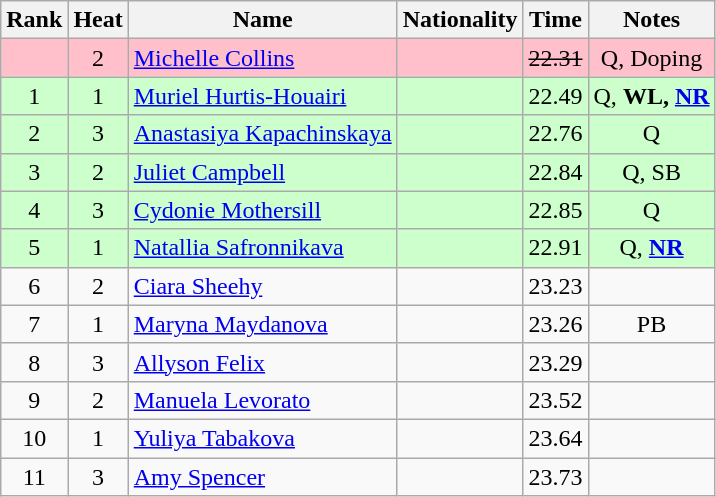<table class="wikitable sortable" style="text-align:center">
<tr>
<th>Rank</th>
<th>Heat</th>
<th>Name</th>
<th>Nationality</th>
<th>Time</th>
<th>Notes</th>
</tr>
<tr bgcolor=pink>
<td></td>
<td>2</td>
<td align="left"><a href='#'>Michelle Collins</a></td>
<td align=left></td>
<td><s>22.31 </s></td>
<td>Q, Doping</td>
</tr>
<tr bgcolor=ccffcc>
<td>1</td>
<td>1</td>
<td align="left"><a href='#'>Muriel Hurtis-Houairi</a></td>
<td align=left></td>
<td>22.49</td>
<td>Q, <strong>WL, <a href='#'>NR</a></strong></td>
</tr>
<tr bgcolor=ccffcc>
<td>2</td>
<td>3</td>
<td align="left"><a href='#'>Anastasiya Kapachinskaya</a></td>
<td align=left></td>
<td>22.76</td>
<td>Q</td>
</tr>
<tr bgcolor=ccffcc>
<td>3</td>
<td>2</td>
<td align="left"><a href='#'>Juliet Campbell</a></td>
<td align=left></td>
<td>22.84</td>
<td>Q, SB</td>
</tr>
<tr bgcolor=ccffcc>
<td>4</td>
<td>3</td>
<td align="left"><a href='#'>Cydonie Mothersill</a></td>
<td align=left></td>
<td>22.85</td>
<td>Q</td>
</tr>
<tr bgcolor=ccffcc>
<td>5</td>
<td>1</td>
<td align="left"><a href='#'>Natallia Safronnikava</a></td>
<td align=left></td>
<td>22.91</td>
<td>Q, <strong><a href='#'>NR</a></strong></td>
</tr>
<tr>
<td>6</td>
<td>2</td>
<td align="left"><a href='#'>Ciara Sheehy</a></td>
<td align=left></td>
<td>23.23</td>
<td></td>
</tr>
<tr>
<td>7</td>
<td>1</td>
<td align="left"><a href='#'>Maryna Maydanova</a></td>
<td align=left></td>
<td>23.26</td>
<td>PB</td>
</tr>
<tr>
<td>8</td>
<td>3</td>
<td align="left"><a href='#'>Allyson Felix</a></td>
<td align=left></td>
<td>23.29</td>
<td></td>
</tr>
<tr>
<td>9</td>
<td>2</td>
<td align="left"><a href='#'>Manuela Levorato</a></td>
<td align=left></td>
<td>23.52</td>
<td></td>
</tr>
<tr>
<td>10</td>
<td>1</td>
<td align="left"><a href='#'>Yuliya Tabakova</a></td>
<td align=left></td>
<td>23.64</td>
<td></td>
</tr>
<tr>
<td>11</td>
<td>3</td>
<td align="left"><a href='#'>Amy Spencer</a></td>
<td align=left></td>
<td>23.73</td>
<td></td>
</tr>
</table>
